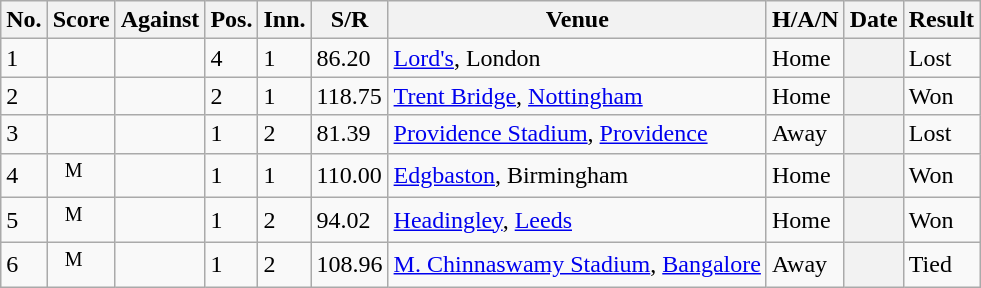<table class="wikitable sortable plainrowheaders">
<tr>
<th scope="col">No.</th>
<th scope="col">Score</th>
<th scope="col">Against</th>
<th scope="col">Pos.</th>
<th scope="col">Inn.</th>
<th scope="col">S/R</th>
<th scope="col">Venue</th>
<th scope="col">H/A/N</th>
<th scope="col">Date</th>
<th scope="col">Result</th>
</tr>
<tr>
<td>1</td>
<td></td>
<td></td>
<td>4</td>
<td>1</td>
<td>86.20</td>
<td><a href='#'>Lord's</a>, London</td>
<td>Home</td>
<th scope="row"></th>
<td>Lost</td>
</tr>
<tr>
<td>2</td>
<td></td>
<td></td>
<td>2</td>
<td>1</td>
<td>118.75</td>
<td><a href='#'>Trent Bridge</a>, <a href='#'>Nottingham</a></td>
<td>Home</td>
<th scope="row"></th>
<td>Won</td>
</tr>
<tr>
<td>3</td>
<td> </td>
<td></td>
<td>1</td>
<td>2</td>
<td>81.39</td>
<td><a href='#'>Providence Stadium</a>, <a href='#'>Providence</a></td>
<td>Away</td>
<th scope="row"></th>
<td>Lost</td>
</tr>
<tr>
<td>4</td>
<td>  <sup>M</sup></td>
<td></td>
<td>1</td>
<td>1</td>
<td>110.00</td>
<td><a href='#'>Edgbaston</a>, Birmingham</td>
<td>Home</td>
<th scope="row"></th>
<td>Won</td>
</tr>
<tr>
<td>5</td>
<td>  <sup>M</sup></td>
<td></td>
<td>1</td>
<td>2</td>
<td>94.02</td>
<td><a href='#'>Headingley</a>, <a href='#'>Leeds</a></td>
<td>Home</td>
<th scope="row"></th>
<td>Won</td>
</tr>
<tr>
<td>6</td>
<td>  <sup>M</sup></td>
<td></td>
<td>1</td>
<td>2</td>
<td>108.96</td>
<td><a href='#'>M. Chinnaswamy Stadium</a>, <a href='#'>Bangalore</a></td>
<td>Away</td>
<th scope="row"></th>
<td>Tied</td>
</tr>
</table>
